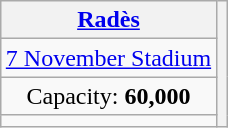<table class="wikitable" style="margin:auto;text-align:center">
<tr>
<th><a href='#'>Radès</a></th>
<th rowspan="4"></th>
</tr>
<tr>
<td><a href='#'>7 November Stadium</a></td>
</tr>
<tr>
<td>Capacity: <strong>60,000</strong></td>
</tr>
<tr>
<td></td>
</tr>
</table>
